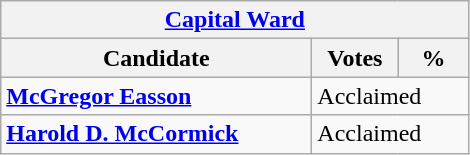<table class="wikitable">
<tr>
<th colspan="3"><a href='#'>Capital Ward</a></th>
</tr>
<tr>
<th style="width: 200px">Candidate</th>
<th style="width: 50px">Votes</th>
<th style="width: 40px">%</th>
</tr>
<tr>
<td><strong><a href='#'>McGregor Easson</a></strong></td>
<td colspan="2">Acclaimed</td>
</tr>
<tr>
<td><strong><a href='#'>Harold D. McCormick</a></strong></td>
<td colspan="2">Acclaimed</td>
</tr>
</table>
